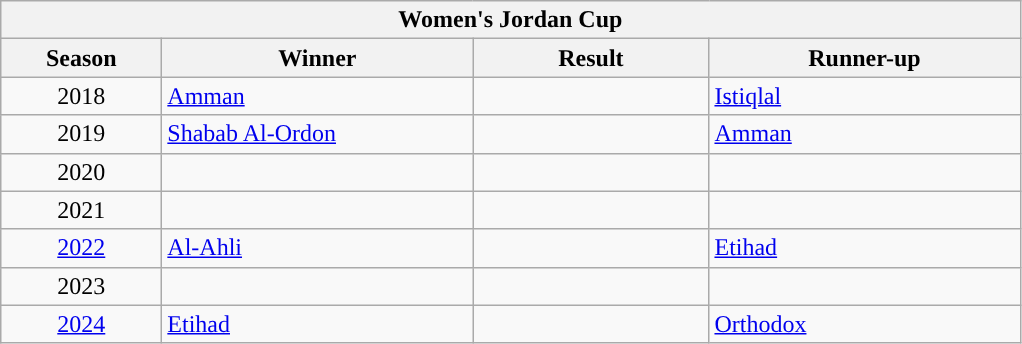<table class="wikitable">
<tr>
<th colspan="4" alligan='center"'>Women's Jordan Cup</th>
</tr>
<tr>
<th width=100>Season</th>
<th width=200>Winner</th>
<th width=150>Result</th>
<th width=200>Runner-up</th>
</tr>
<tr>
<td align=center>2018</td>
<td><a href='#'>Amman</a></td>
<td></td>
<td><a href='#'>Istiqlal</a></td>
</tr>
<tr>
<td align=center>2019</td>
<td><a href='#'>Shabab Al-Ordon</a></td>
<td></td>
<td><a href='#'>Amman</a></td>
</tr>
<tr>
<td align=center>2020</td>
<td></td>
<td></td>
<td></td>
</tr>
<tr>
<td align=center>2021</td>
<td></td>
<td></td>
<td></td>
</tr>
<tr>
<td align=center><a href='#'>2022</a></td>
<td><a href='#'>Al-Ahli</a></td>
<td></td>
<td><a href='#'>Etihad</a></td>
</tr>
<tr>
<td align=center>2023</td>
<td></td>
<td></td>
<td></td>
</tr>
<tr>
<td align=center><a href='#'>2024</a></td>
<td><a href='#'>Etihad</a></td>
<td></td>
<td><a href='#'>Orthodox</a></td>
</tr>
</table>
